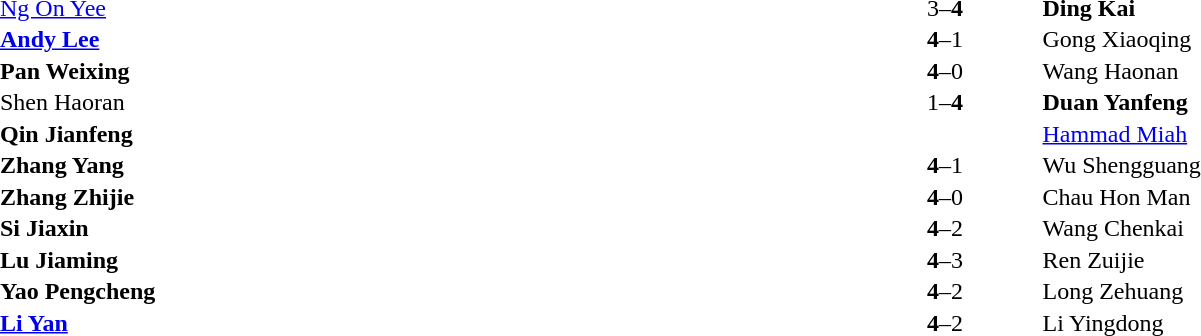<table width="100%" cellspacing="1">
<tr>
<th width=45%></th>
<th width=10%></th>
<th width=45%></th>
</tr>
<tr>
<td> <a href='#'>Ng On Yee</a></td>
<td align="center">3–<strong>4</strong></td>
<td> <strong>Ding Kai</strong></td>
</tr>
<tr>
<td> <strong><a href='#'>Andy Lee</a></strong></td>
<td align="center"><strong>4</strong>–1</td>
<td> Gong Xiaoqing</td>
</tr>
<tr>
<td> <strong>Pan Weixing</strong></td>
<td align="center"><strong>4</strong>–0</td>
<td> Wang Haonan</td>
</tr>
<tr>
<td> Shen Haoran</td>
<td align="center">1–<strong>4</strong></td>
<td> <strong>Duan Yanfeng</strong></td>
</tr>
<tr>
<td> <strong>Qin Jianfeng</strong></td>
<td align="center"></td>
<td> <a href='#'>Hammad Miah</a></td>
</tr>
<tr>
<td> <strong>Zhang Yang</strong></td>
<td align="center"><strong>4</strong>–1</td>
<td> Wu Shengguang</td>
</tr>
<tr>
<td> <strong>Zhang Zhijie</strong></td>
<td align="center"><strong>4</strong>–0</td>
<td> Chau Hon Man</td>
</tr>
<tr>
<td> <strong>Si Jiaxin</strong></td>
<td align="center"><strong>4</strong>–2</td>
<td> Wang Chenkai</td>
</tr>
<tr>
<td> <strong>Lu Jiaming</strong></td>
<td align="center"><strong>4</strong>–3</td>
<td> Ren Zuijie</td>
</tr>
<tr>
<td> <strong>Yao Pengcheng</strong></td>
<td align="center"><strong>4</strong>–2</td>
<td> Long Zehuang</td>
</tr>
<tr>
<td> <strong><a href='#'>Li Yan</a></strong></td>
<td align="center"><strong>4</strong>–2</td>
<td> Li Yingdong</td>
</tr>
<tr>
</tr>
</table>
